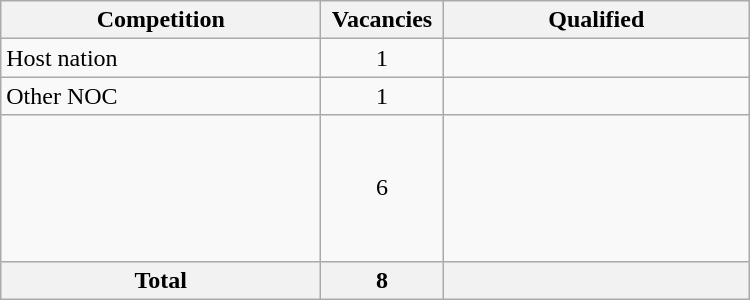<table class = "wikitable" width=500>
<tr>
<th width=300>Competition</th>
<th width=80>Vacancies</th>
<th width=300>Qualified</th>
</tr>
<tr>
<td>Host nation</td>
<td align="center">1</td>
<td></td>
</tr>
<tr>
<td>Other NOC</td>
<td align="center">1</td>
<td></td>
</tr>
<tr>
<td></td>
<td align="center">6</td>
<td><br><br><br><br><br></td>
</tr>
<tr>
<th>Total</th>
<th>8</th>
<th></th>
</tr>
</table>
